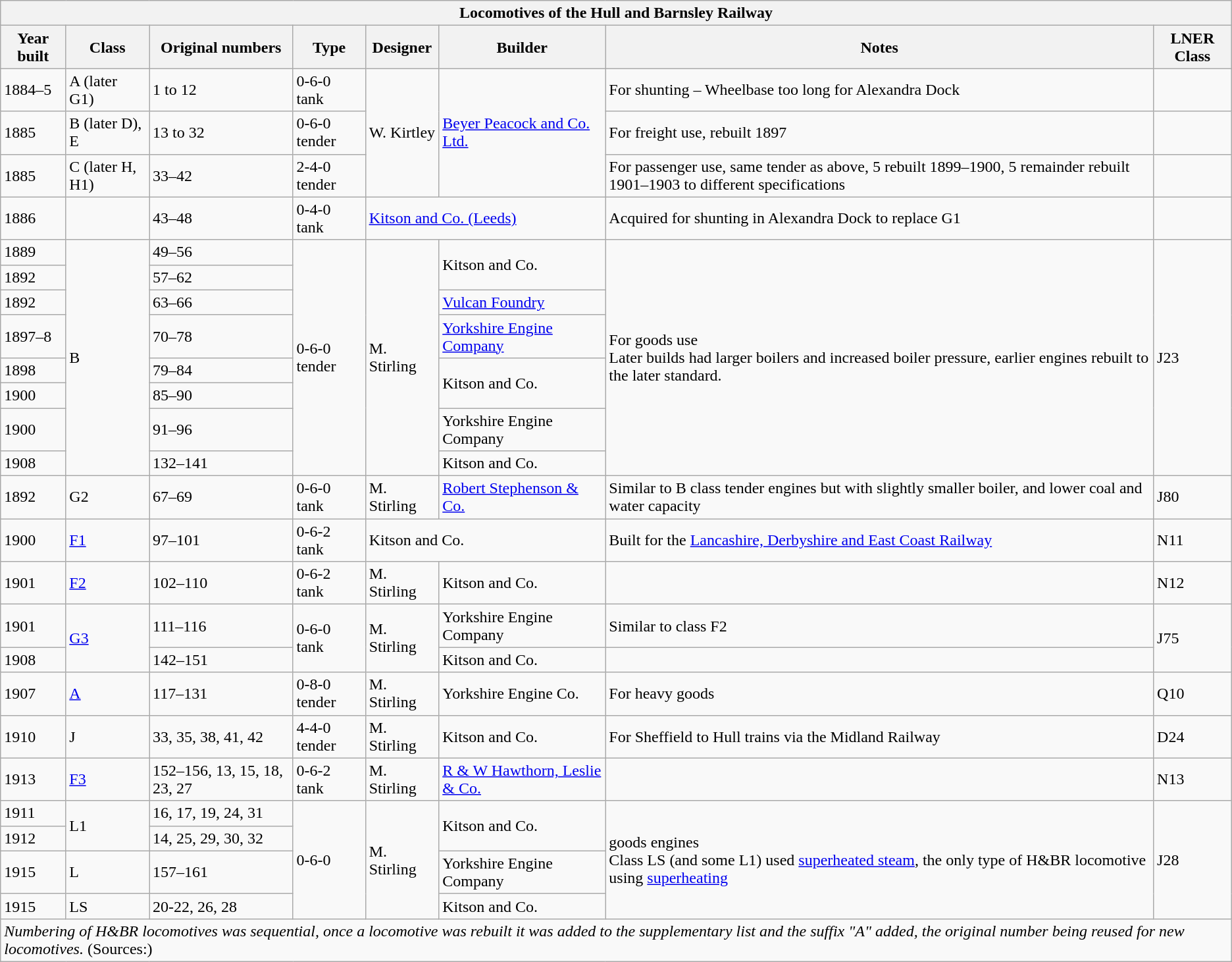<table class="wikitable collapsible">
<tr>
<th colspan=8>Locomotives of the Hull and Barnsley Railway</th>
</tr>
<tr>
<th>Year built</th>
<th>Class</th>
<th>Original numbers</th>
<th>Type</th>
<th>Designer</th>
<th>Builder</th>
<th>Notes</th>
<th>LNER Class</th>
</tr>
<tr>
<td>1884–5</td>
<td>A (later G1)</td>
<td>1 to 12</td>
<td>0-6-0 tank</td>
<td rowspan=3>W. Kirtley</td>
<td rowspan=3><a href='#'>Beyer Peacock and Co. Ltd.</a></td>
<td>For shunting – Wheelbase too long for Alexandra Dock</td>
<td></td>
</tr>
<tr>
<td>1885</td>
<td>B (later D), E</td>
<td>13 to 32</td>
<td>0-6-0 tender</td>
<td>For freight use, rebuilt 1897</td>
<td></td>
</tr>
<tr>
<td>1885</td>
<td>C (later H, H1)</td>
<td>33–42</td>
<td>2-4-0 tender</td>
<td>For passenger use, same tender as above, 5 rebuilt 1899–1900, 5 remainder rebuilt 1901–1903 to different specifications</td>
<td></td>
</tr>
<tr>
<td>1886</td>
<td></td>
<td>43–48</td>
<td>0-4-0 tank</td>
<td colspan=2><a href='#'>Kitson and Co. (Leeds)</a></td>
<td>Acquired for shunting in Alexandra Dock to replace G1</td>
<td></td>
</tr>
<tr>
<td>1889</td>
<td rowspan=8>B</td>
<td>49–56</td>
<td rowspan=8>0-6-0 tender</td>
<td rowspan=8>M. Stirling</td>
<td rowspan=2>Kitson and Co.</td>
<td rowspan=8>For goods use<br>Later builds had larger boilers and increased boiler pressure, earlier engines rebuilt to the later standard.</td>
<td rowspan=8>J23</td>
</tr>
<tr>
<td>1892</td>
<td>57–62</td>
</tr>
<tr>
<td>1892</td>
<td>63–66</td>
<td><a href='#'>Vulcan Foundry</a></td>
</tr>
<tr>
<td>1897–8</td>
<td>70–78</td>
<td><a href='#'>Yorkshire Engine Company</a></td>
</tr>
<tr>
<td>1898</td>
<td>79–84</td>
<td rowspan=2>Kitson and Co.</td>
</tr>
<tr>
<td>1900</td>
<td>85–90</td>
</tr>
<tr>
<td>1900</td>
<td>91–96</td>
<td>Yorkshire Engine Company</td>
</tr>
<tr>
<td>1908</td>
<td>132–141</td>
<td>Kitson and Co.</td>
</tr>
<tr>
<td>1892</td>
<td>G2</td>
<td>67–69</td>
<td>0-6-0 tank</td>
<td>M. Stirling</td>
<td><a href='#'>Robert Stephenson & Co.</a></td>
<td>Similar to B class tender engines but with slightly smaller boiler, and lower coal and water capacity</td>
<td>J80</td>
</tr>
<tr>
<td>1900</td>
<td><a href='#'>F1</a></td>
<td>97–101</td>
<td>0-6-2 tank</td>
<td colspan=2>Kitson and Co.</td>
<td>Built for the <a href='#'>Lancashire, Derbyshire and East Coast Railway</a></td>
<td>N11</td>
</tr>
<tr>
<td>1901</td>
<td><a href='#'>F2</a></td>
<td>102–110</td>
<td>0-6-2 tank</td>
<td>M. Stirling</td>
<td>Kitson and Co.</td>
<td></td>
<td>N12</td>
</tr>
<tr>
<td>1901</td>
<td rowspan=2><a href='#'>G3</a></td>
<td>111–116</td>
<td rowspan=2>0-6-0 tank</td>
<td rowspan=2>M. Stirling</td>
<td>Yorkshire Engine Company</td>
<td rowpsan=2>Similar to class F2</td>
<td rowspan=2>J75</td>
</tr>
<tr>
<td>1908</td>
<td>142–151</td>
<td>Kitson and Co.</td>
</tr>
<tr>
<td>1907</td>
<td><a href='#'>A</a></td>
<td>117–131</td>
<td>0-8-0 tender</td>
<td>M. Stirling</td>
<td>Yorkshire Engine Co.</td>
<td>For heavy goods</td>
<td>Q10</td>
</tr>
<tr>
<td>1910</td>
<td>J</td>
<td>33, 35, 38, 41, 42</td>
<td>4-4-0 tender</td>
<td>M. Stirling</td>
<td>Kitson and Co.</td>
<td>For Sheffield to Hull trains via the Midland Railway</td>
<td>D24</td>
</tr>
<tr>
<td>1913</td>
<td><a href='#'>F3</a></td>
<td>152–156, 13, 15, 18, 23, 27</td>
<td>0-6-2 tank</td>
<td>M. Stirling</td>
<td><a href='#'>R & W Hawthorn, Leslie & Co.</a></td>
<td></td>
<td>N13</td>
</tr>
<tr>
<td>1911</td>
<td rowspan=2>L1</td>
<td>16, 17, 19, 24, 31</td>
<td rowspan=4>0-6-0</td>
<td rowspan=4>M. Stirling</td>
<td rowspan=2>Kitson and Co.</td>
<td rowspan=4>goods engines<br>Class LS (and some L1) used <a href='#'>superheated steam</a>, the only type of H&BR locomotive using <a href='#'>superheating</a></td>
<td rowspan=4>J28</td>
</tr>
<tr>
<td>1912</td>
<td>14, 25, 29, 30, 32</td>
</tr>
<tr>
<td>1915</td>
<td>L</td>
<td>157–161</td>
<td>Yorkshire Engine Company</td>
</tr>
<tr>
<td>1915</td>
<td>LS</td>
<td>20-22, 26, 28</td>
<td>Kitson and Co.</td>
</tr>
<tr>
<td colspan=8><em>Numbering of H&BR locomotives was sequential, once a locomotive was rebuilt it was added to the supplementary list and the suffix "A" added, the original number being reused for new locomotives.</em> (Sources:)</td>
</tr>
</table>
